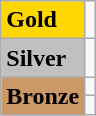<table class="wikitable">
<tr>
<td bgcolor="gold"><strong>Gold</strong></td>
<td></td>
</tr>
<tr>
<td bgcolor="silver"><strong>Silver</strong></td>
<td></td>
</tr>
<tr>
<td rowspan="2" bgcolor="#cc9966"><strong>Bronze</strong></td>
<td></td>
</tr>
<tr>
<td></td>
</tr>
</table>
